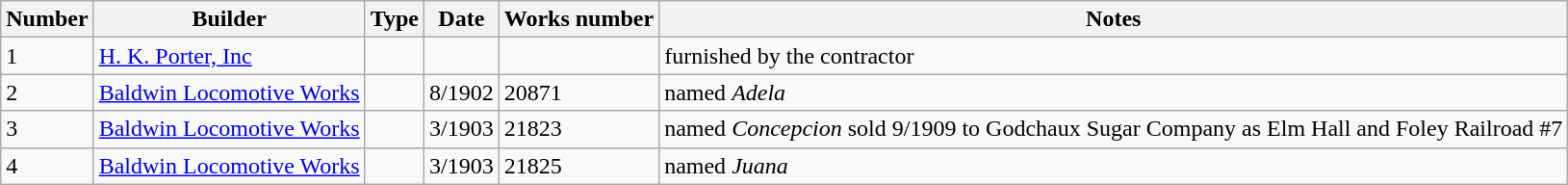<table class="wikitable">
<tr>
<th>Number</th>
<th>Builder</th>
<th>Type</th>
<th>Date</th>
<th>Works number</th>
<th>Notes</th>
</tr>
<tr>
<td>1</td>
<td><a href='#'>H. K. Porter, Inc</a></td>
<td></td>
<td></td>
<td></td>
<td>furnished by the contractor</td>
</tr>
<tr>
<td>2</td>
<td><a href='#'>Baldwin Locomotive Works</a></td>
<td></td>
<td>8/1902</td>
<td>20871</td>
<td>named <em>Adela</em></td>
</tr>
<tr>
<td>3</td>
<td><a href='#'>Baldwin Locomotive Works</a></td>
<td></td>
<td>3/1903</td>
<td>21823</td>
<td>named <em>Concepcion</em> sold 9/1909 to Godchaux Sugar Company as Elm Hall and Foley Railroad #7</td>
</tr>
<tr>
<td>4</td>
<td><a href='#'>Baldwin Locomotive Works</a></td>
<td></td>
<td>3/1903</td>
<td>21825</td>
<td>named <em>Juana</em></td>
</tr>
</table>
